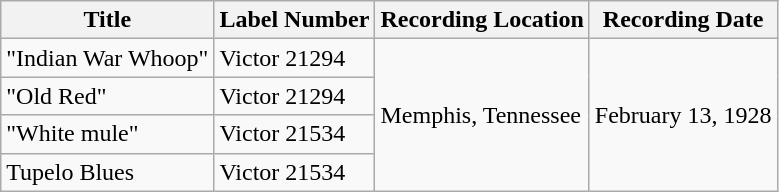<table class="wikitable">
<tr>
<th>Title</th>
<th>Label Number</th>
<th>Recording Location</th>
<th>Recording Date</th>
</tr>
<tr>
<td>"Indian War Whoop"</td>
<td>Victor 21294</td>
<td rowspan="4">Memphis, Tennessee</td>
<td rowspan="4">February 13, 1928</td>
</tr>
<tr>
<td>"Old Red"</td>
<td>Victor 21294</td>
</tr>
<tr>
<td>"White mule"</td>
<td>Victor 21534</td>
</tr>
<tr>
<td>Tupelo Blues</td>
<td>Victor 21534</td>
</tr>
</table>
